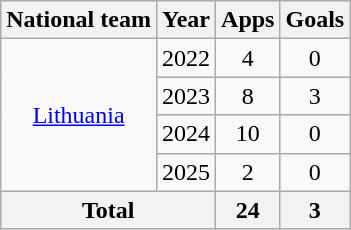<table class="wikitable" style="text-align:center">
<tr>
<th>National team</th>
<th>Year</th>
<th>Apps</th>
<th>Goals</th>
</tr>
<tr>
<td rowspan="4"><a href='#'>Lithuania</a></td>
<td>2022</td>
<td>4</td>
<td>0</td>
</tr>
<tr>
<td>2023</td>
<td>8</td>
<td>3</td>
</tr>
<tr>
<td>2024</td>
<td>10</td>
<td>0</td>
</tr>
<tr>
<td>2025</td>
<td>2</td>
<td>0</td>
</tr>
<tr>
<th colspan="2">Total</th>
<th>24</th>
<th>3</th>
</tr>
</table>
